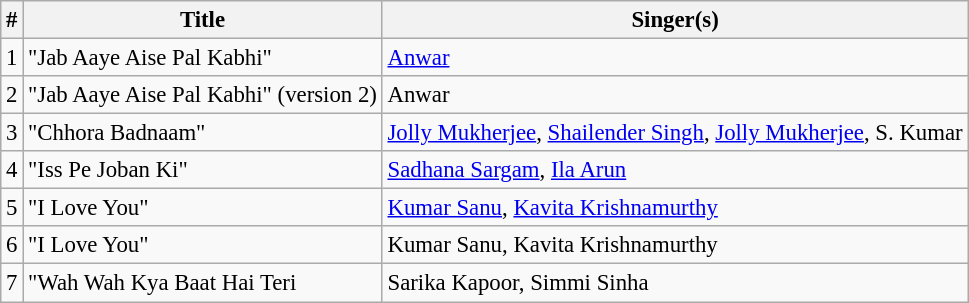<table class="wikitable" style="font-size:95%;">
<tr>
<th>#</th>
<th>Title</th>
<th>Singer(s)</th>
</tr>
<tr>
<td>1</td>
<td>"Jab Aaye Aise Pal Kabhi"</td>
<td><a href='#'>Anwar</a></td>
</tr>
<tr>
<td>2</td>
<td>"Jab Aaye Aise Pal Kabhi" (version 2)</td>
<td>Anwar</td>
</tr>
<tr>
<td>3</td>
<td>"Chhora Badnaam"</td>
<td><a href='#'>Jolly Mukherjee</a>, <a href='#'>Shailender Singh</a>, <a href='#'>Jolly Mukherjee</a>, S. Kumar</td>
</tr>
<tr>
<td>4</td>
<td>"Iss Pe Joban Ki"</td>
<td><a href='#'>Sadhana Sargam</a>, <a href='#'>Ila Arun</a></td>
</tr>
<tr>
<td>5</td>
<td>"I Love You"</td>
<td><a href='#'>Kumar Sanu</a>, <a href='#'>Kavita Krishnamurthy</a></td>
</tr>
<tr>
<td>6</td>
<td>"I Love You"</td>
<td>Kumar Sanu, Kavita Krishnamurthy</td>
</tr>
<tr>
<td>7</td>
<td>"Wah Wah Kya Baat Hai Teri</td>
<td>Sarika Kapoor, Simmi Sinha</td>
</tr>
</table>
